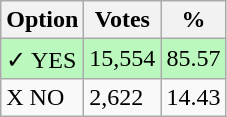<table class="wikitable">
<tr>
<th>Option</th>
<th>Votes</th>
<th>%</th>
</tr>
<tr>
<td style=background:#bbf8be>✓ YES</td>
<td style=background:#bbf8be>15,554</td>
<td style=background:#bbf8be>85.57</td>
</tr>
<tr>
<td>X NO</td>
<td>2,622</td>
<td>14.43</td>
</tr>
</table>
